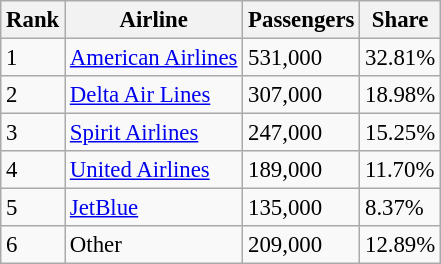<table class="wikitable sortable" style="font-size: 95%">
<tr>
<th>Rank</th>
<th>Airline</th>
<th>Passengers</th>
<th>Share</th>
</tr>
<tr>
<td>1</td>
<td><a href='#'>American Airlines</a></td>
<td>531,000</td>
<td>32.81%</td>
</tr>
<tr>
<td>2</td>
<td><a href='#'>Delta Air Lines</a></td>
<td>307,000</td>
<td>18.98%</td>
</tr>
<tr>
<td>3</td>
<td><a href='#'>Spirit Airlines</a></td>
<td>247,000</td>
<td>15.25%</td>
</tr>
<tr>
<td>4</td>
<td><a href='#'>United Airlines</a></td>
<td>189,000</td>
<td>11.70%</td>
</tr>
<tr>
<td>5</td>
<td><a href='#'>JetBlue</a></td>
<td>135,000</td>
<td>8.37%</td>
</tr>
<tr>
<td>6</td>
<td>Other</td>
<td>209,000</td>
<td>12.89%</td>
</tr>
</table>
